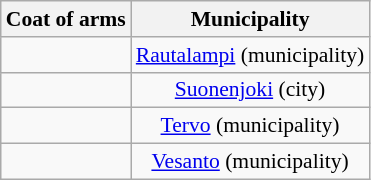<table class="wikitable" style="font-size: 90%; text-align: center; line-height: normal; margin-left: 30px;">
<tr>
<th>Coat of arms</th>
<th>Municipality</th>
</tr>
<tr>
<td align=left></td>
<td><a href='#'>Rautalampi</a> (municipality)</td>
</tr>
<tr>
<td align=left></td>
<td><a href='#'>Suonenjoki</a> (city)</td>
</tr>
<tr>
<td align=left></td>
<td><a href='#'>Tervo</a> (municipality)</td>
</tr>
<tr>
<td align=left></td>
<td><a href='#'>Vesanto</a> (municipality)</td>
</tr>
</table>
